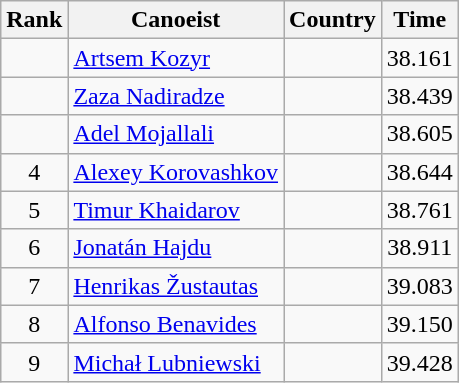<table class="wikitable" style="text-align:center">
<tr>
<th>Rank</th>
<th>Canoeist</th>
<th>Country</th>
<th>Time</th>
</tr>
<tr>
<td></td>
<td align="left"><a href='#'>Artsem Kozyr</a></td>
<td align="left"></td>
<td>38.161</td>
</tr>
<tr>
<td></td>
<td align="left"><a href='#'>Zaza Nadiradze</a></td>
<td align="left"></td>
<td>38.439</td>
</tr>
<tr>
<td></td>
<td align="left"><a href='#'>Adel Mojallali</a></td>
<td align="left"></td>
<td>38.605</td>
</tr>
<tr>
<td>4</td>
<td align="left"><a href='#'>Alexey Korovashkov</a></td>
<td align="left"></td>
<td>38.644</td>
</tr>
<tr>
<td>5</td>
<td align="left"><a href='#'>Timur Khaidarov</a></td>
<td align="left"></td>
<td>38.761</td>
</tr>
<tr>
<td>6</td>
<td align="left"><a href='#'>Jonatán Hajdu</a></td>
<td align="left"></td>
<td>38.911</td>
</tr>
<tr>
<td>7</td>
<td align="left"><a href='#'>Henrikas Žustautas</a></td>
<td align="left"></td>
<td>39.083</td>
</tr>
<tr>
<td>8</td>
<td align="left"><a href='#'>Alfonso Benavides</a></td>
<td align="left"></td>
<td>39.150</td>
</tr>
<tr>
<td>9</td>
<td align="left"><a href='#'>Michał Lubniewski</a></td>
<td align="left"></td>
<td>39.428</td>
</tr>
</table>
